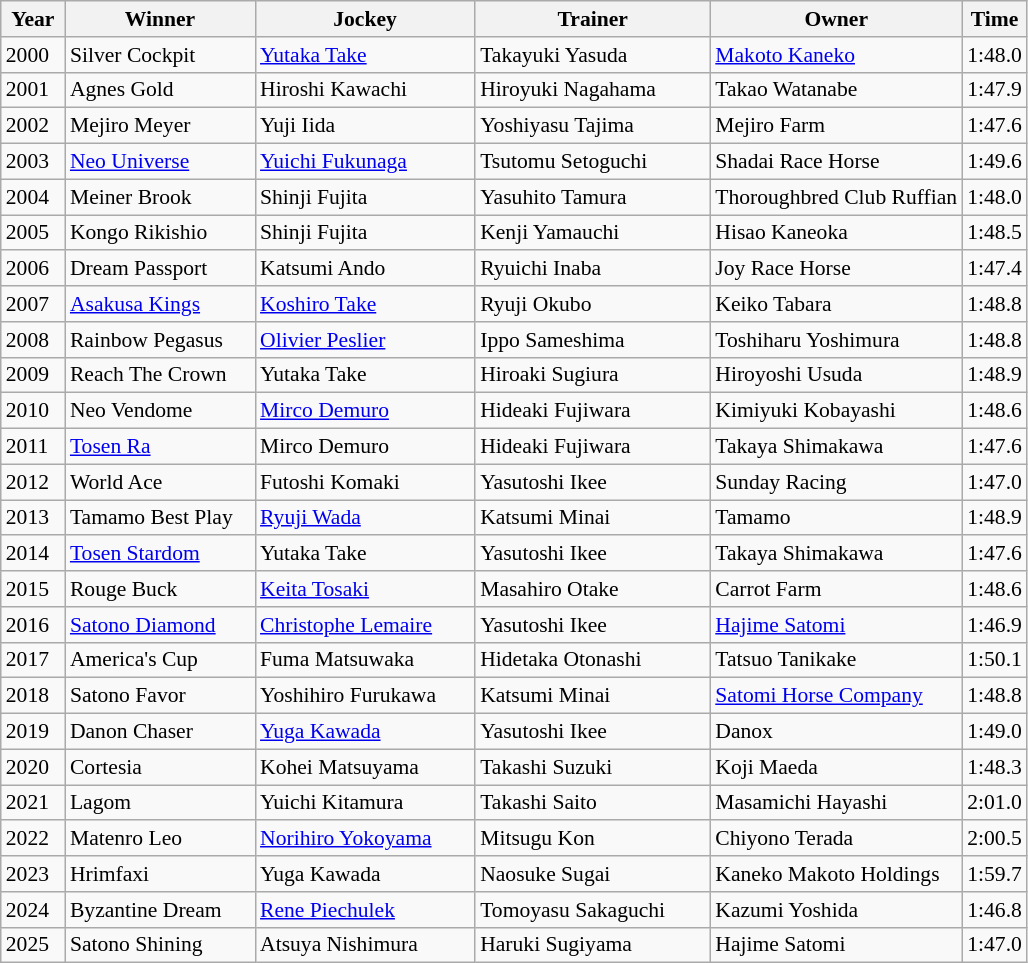<table class="wikitable sortable" style="font-size:90%">
<tr>
<th width="36px">Year<br></th>
<th width="120px">Winner<br></th>
<th width="140px">Jockey<br></th>
<th width="150px">Trainer<br></th>
<th>Owner</th>
<th>Time<br></th>
</tr>
<tr>
<td>2000</td>
<td>Silver Cockpit</td>
<td><a href='#'>Yutaka Take</a></td>
<td>Takayuki Yasuda</td>
<td><a href='#'>Makoto Kaneko</a></td>
<td>1:48.0</td>
</tr>
<tr>
<td>2001</td>
<td>Agnes Gold</td>
<td>Hiroshi Kawachi</td>
<td>Hiroyuki Nagahama</td>
<td>Takao Watanabe</td>
<td>1:47.9</td>
</tr>
<tr>
<td>2002</td>
<td>Mejiro Meyer</td>
<td>Yuji Iida</td>
<td>Yoshiyasu Tajima</td>
<td>Mejiro Farm</td>
<td>1:47.6</td>
</tr>
<tr>
<td>2003</td>
<td><a href='#'>Neo Universe</a></td>
<td><a href='#'>Yuichi Fukunaga</a></td>
<td>Tsutomu Setoguchi</td>
<td>Shadai Race Horse</td>
<td>1:49.6</td>
</tr>
<tr>
<td>2004</td>
<td>Meiner Brook</td>
<td>Shinji Fujita</td>
<td>Yasuhito Tamura</td>
<td>Thoroughbred Club Ruffian</td>
<td>1:48.0</td>
</tr>
<tr>
<td>2005</td>
<td>Kongo Rikishio</td>
<td>Shinji Fujita</td>
<td>Kenji Yamauchi</td>
<td>Hisao Kaneoka</td>
<td>1:48.5</td>
</tr>
<tr>
<td>2006</td>
<td>Dream Passport</td>
<td>Katsumi Ando</td>
<td>Ryuichi Inaba</td>
<td>Joy Race Horse</td>
<td>1:47.4</td>
</tr>
<tr>
<td>2007</td>
<td><a href='#'>Asakusa Kings</a></td>
<td><a href='#'>Koshiro Take</a></td>
<td>Ryuji Okubo</td>
<td>Keiko Tabara</td>
<td>1:48.8</td>
</tr>
<tr>
<td>2008</td>
<td>Rainbow Pegasus</td>
<td><a href='#'>Olivier Peslier</a></td>
<td>Ippo Sameshima</td>
<td>Toshiharu Yoshimura</td>
<td>1:48.8</td>
</tr>
<tr>
<td>2009</td>
<td>Reach The Crown</td>
<td>Yutaka Take</td>
<td>Hiroaki Sugiura</td>
<td>Hiroyoshi Usuda</td>
<td>1:48.9</td>
</tr>
<tr>
<td>2010</td>
<td>Neo Vendome</td>
<td><a href='#'>Mirco Demuro</a></td>
<td>Hideaki Fujiwara</td>
<td>Kimiyuki Kobayashi</td>
<td>1:48.6</td>
</tr>
<tr>
<td>2011</td>
<td><a href='#'>Tosen Ra</a></td>
<td>Mirco Demuro</td>
<td>Hideaki Fujiwara</td>
<td>Takaya Shimakawa</td>
<td>1:47.6</td>
</tr>
<tr>
<td>2012</td>
<td>World Ace</td>
<td>Futoshi Komaki</td>
<td>Yasutoshi Ikee</td>
<td>Sunday Racing</td>
<td>1:47.0</td>
</tr>
<tr>
<td>2013</td>
<td>Tamamo Best Play</td>
<td><a href='#'>Ryuji Wada</a></td>
<td>Katsumi Minai</td>
<td>Tamamo</td>
<td>1:48.9</td>
</tr>
<tr>
<td>2014</td>
<td><a href='#'>Tosen Stardom</a></td>
<td>Yutaka Take</td>
<td>Yasutoshi Ikee</td>
<td>Takaya Shimakawa</td>
<td>1:47.6</td>
</tr>
<tr>
<td>2015</td>
<td>Rouge Buck </td>
<td><a href='#'>Keita Tosaki</a></td>
<td>Masahiro Otake</td>
<td>Carrot Farm</td>
<td>1:48.6</td>
</tr>
<tr>
<td>2016</td>
<td><a href='#'>Satono Diamond</a></td>
<td><a href='#'>Christophe Lemaire</a></td>
<td>Yasutoshi Ikee</td>
<td><a href='#'>Hajime Satomi</a></td>
<td>1:46.9</td>
</tr>
<tr>
<td>2017</td>
<td>America's Cup</td>
<td>Fuma Matsuwaka</td>
<td>Hidetaka Otonashi</td>
<td>Tatsuo Tanikake</td>
<td>1:50.1 </td>
</tr>
<tr>
<td>2018</td>
<td>Satono Favor</td>
<td>Yoshihiro Furukawa</td>
<td>Katsumi Minai</td>
<td><a href='#'>Satomi Horse Company</a></td>
<td>1:48.8</td>
</tr>
<tr>
<td>2019</td>
<td>Danon Chaser</td>
<td><a href='#'>Yuga Kawada</a></td>
<td>Yasutoshi Ikee</td>
<td>Danox</td>
<td>1:49.0</td>
</tr>
<tr>
<td>2020</td>
<td>Cortesia</td>
<td>Kohei Matsuyama</td>
<td>Takashi Suzuki</td>
<td>Koji Maeda</td>
<td>1:48.3</td>
</tr>
<tr>
<td>2021</td>
<td>Lagom </td>
<td>Yuichi Kitamura</td>
<td>Takashi Saito</td>
<td>Masamichi Hayashi</td>
<td>2:01.0</td>
</tr>
<tr>
<td>2022</td>
<td>Matenro Leo </td>
<td><a href='#'>Norihiro Yokoyama</a></td>
<td>Mitsugu Kon</td>
<td>Chiyono Terada</td>
<td>2:00.5</td>
</tr>
<tr>
<td>2023</td>
<td>Hrimfaxi </td>
<td>Yuga Kawada</td>
<td>Naosuke Sugai</td>
<td>Kaneko Makoto Holdings</td>
<td>1:59.7</td>
</tr>
<tr>
<td>2024</td>
<td>Byzantine Dream</td>
<td><a href='#'>Rene Piechulek</a></td>
<td>Tomoyasu Sakaguchi</td>
<td>Kazumi Yoshida</td>
<td>1:46.8</td>
</tr>
<tr>
<td>2025</td>
<td>Satono Shining</td>
<td>Atsuya Nishimura</td>
<td>Haruki Sugiyama</td>
<td>Hajime Satomi</td>
<td>1:47.0</td>
</tr>
</table>
